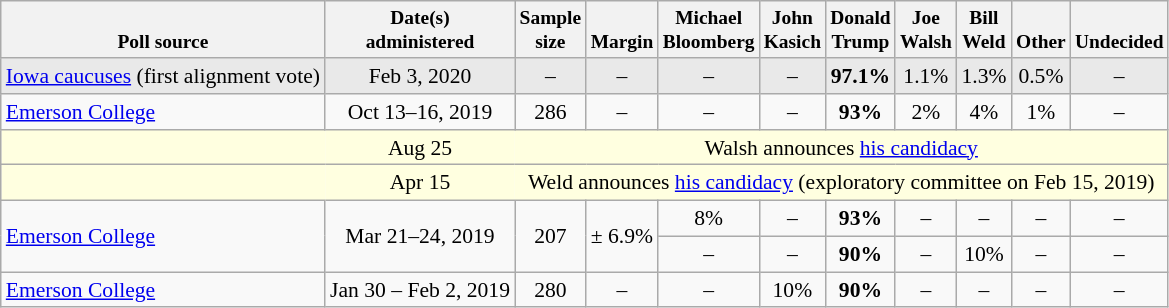<table class="wikitable" style="font-size:90%;text-align:center;">
<tr valign=bottom style="font-size:90%;">
<th>Poll source</th>
<th>Date(s)<br>administered</th>
<th>Sample<br>size</th>
<th>Margin<br></th>
<th>Michael<br>Bloomberg</th>
<th>John<br>Kasich</th>
<th>Donald<br>Trump</th>
<th>Joe<br>Walsh</th>
<th>Bill<br>Weld</th>
<th>Other</th>
<th>Undecided</th>
</tr>
<tr style="background:#E9E9E9;">
<td><a href='#'>Iowa caucuses</a> (first alignment vote)</td>
<td>Feb 3, 2020</td>
<td>–</td>
<td>–</td>
<td>–</td>
<td>–</td>
<td><strong>97.1%</strong></td>
<td>1.1%</td>
<td>1.3%</td>
<td>0.5%</td>
<td>–</td>
</tr>
<tr>
<td style="text-align:left;"><a href='#'>Emerson College</a></td>
<td>Oct 13–16, 2019</td>
<td>286</td>
<td>–</td>
<td>–</td>
<td>–</td>
<td><strong>93%</strong></td>
<td>2%</td>
<td>4%</td>
<td>1%</td>
<td>–</td>
</tr>
<tr style="background:lightyellow;">
<td style="border-right-style:hidden;"></td>
<td style="border-right-style:hidden;">Aug 25</td>
<td colspan="11">Walsh announces <a href='#'>his candidacy</a></td>
</tr>
<tr style="background:lightyellow;">
<td style="border-right-style:hidden;"></td>
<td style="border-right-style:hidden;">Apr 15</td>
<td colspan="11">Weld announces <a href='#'>his candidacy</a> (exploratory committee on Feb 15, 2019)</td>
</tr>
<tr>
<td rowspan=2 style="text-align:left;"><a href='#'>Emerson College</a></td>
<td rowspan=2>Mar 21–24, 2019</td>
<td rowspan=2>207</td>
<td rowspan=2>± 6.9%</td>
<td>8%</td>
<td>–</td>
<td><strong>93%</strong></td>
<td>–</td>
<td>–</td>
<td>–</td>
<td>–</td>
</tr>
<tr>
<td>–</td>
<td>–</td>
<td><strong>90%</strong></td>
<td>–</td>
<td>10%</td>
<td>–</td>
<td>–</td>
</tr>
<tr>
<td style="text-align:left;"><a href='#'>Emerson College</a></td>
<td>Jan 30 – Feb 2, 2019</td>
<td>280</td>
<td>–</td>
<td>–</td>
<td>10%</td>
<td><strong>90%</strong></td>
<td>–</td>
<td>–</td>
<td>–</td>
<td>–</td>
</tr>
</table>
